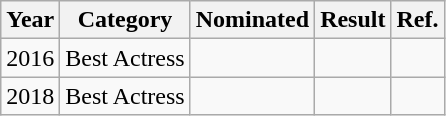<table class="wikitable">
<tr>
<th>Year</th>
<th>Category</th>
<th>Nominated</th>
<th>Result</th>
<th>Ref.</th>
</tr>
<tr>
<td>2016</td>
<td>Best Actress</td>
<td></td>
<td></td>
<td></td>
</tr>
<tr>
<td>2018</td>
<td>Best Actress</td>
<td></td>
<td></td>
<td></td>
</tr>
</table>
